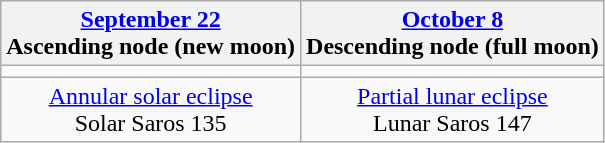<table class="wikitable">
<tr>
<th><a href='#'>September 22</a><br>Ascending node (new moon)<br></th>
<th><a href='#'>October 8</a><br>Descending node (full moon)<br></th>
</tr>
<tr>
<td></td>
<td></td>
</tr>
<tr align=center>
<td><a href='#'>Annular solar eclipse</a><br>Solar Saros 135</td>
<td><a href='#'>Partial lunar eclipse</a><br>Lunar Saros 147</td>
</tr>
</table>
